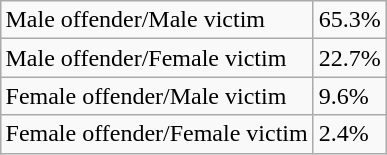<table class="wikitable" align="right">
<tr>
<td>Male offender/Male victim</td>
<td>65.3%</td>
</tr>
<tr>
<td>Male offender/Female victim</td>
<td>22.7%</td>
</tr>
<tr>
<td>Female offender/Male victim</td>
<td>9.6%</td>
</tr>
<tr>
<td>Female offender/Female victim</td>
<td>2.4%</td>
</tr>
</table>
